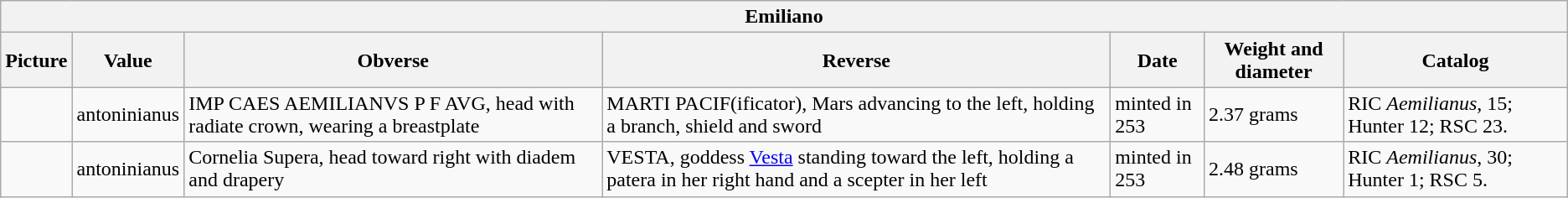<table class="wikitable">
<tr>
<th colspan="7">Emiliano</th>
</tr>
<tr>
<th>Picture</th>
<th>Value</th>
<th>Obverse</th>
<th>Reverse</th>
<th>Date</th>
<th>Weight and diameter</th>
<th>Catalog</th>
</tr>
<tr>
<td></td>
<td>antoninianus</td>
<td>IMP CAES AEMILIANVS P F AVG, head with radiate crown, wearing a breastplate</td>
<td>MARTI PACIF(ificator), Mars advancing to the left, holding a branch, shield and sword</td>
<td>minted in 253</td>
<td>2.37 grams</td>
<td>RIC <em>Aemilianus</em>, 15; Hunter 12; RSC 23.</td>
</tr>
<tr>
<td></td>
<td>antoninianus</td>
<td>Cornelia Supera, head toward right with diadem and drapery</td>
<td>VESTA, goddess <a href='#'>Vesta</a> standing toward the left, holding a patera in her right hand and a scepter in her left</td>
<td>minted in 253</td>
<td>2.48 grams</td>
<td>RIC <em>Aemilianus</em>, 30; Hunter 1; RSC 5.</td>
</tr>
</table>
